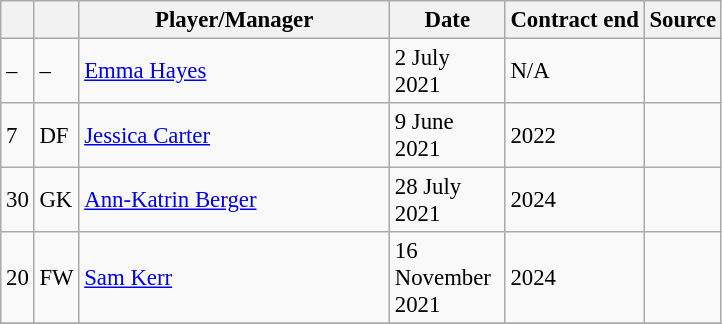<table class="wikitable plainrowheaders sortable" style="font-size:95%">
<tr>
<th></th>
<th></th>
<th scope="col" style="width:200px;">Player/Manager</th>
<th scope="col" style="width:70px;">Date</th>
<th>Contract end</th>
<th>Source</th>
</tr>
<tr>
<td>–</td>
<td>–</td>
<td> <a href='#'>Emma Hayes</a></td>
<td>2 July 2021</td>
<td>N/A</td>
<td></td>
</tr>
<tr>
<td>7</td>
<td>DF</td>
<td> <a href='#'>Jessica Carter</a></td>
<td>9 June 2021</td>
<td>2022</td>
<td></td>
</tr>
<tr>
<td>30</td>
<td>GK</td>
<td> <a href='#'>Ann-Katrin Berger</a></td>
<td>28 July 2021</td>
<td>2024</td>
<td></td>
</tr>
<tr>
<td>20</td>
<td>FW</td>
<td> <a href='#'>Sam Kerr</a></td>
<td>16 November 2021</td>
<td>2024</td>
<td></td>
</tr>
<tr>
</tr>
</table>
